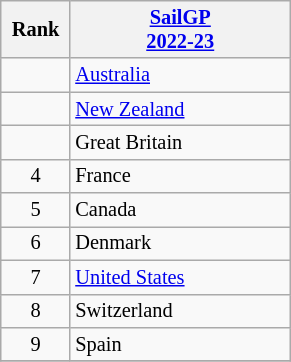<table class="wikitable sortable" style="font-size:85%; text-align:center;">
<tr>
<th width=40>Rank<br></th>
<th width=140><a href='#'>SailGP<br>2022-23</a></th>
</tr>
<tr>
<td></td>
<td style="text-align:left;"> <a href='#'>Australia</a></td>
</tr>
<tr>
<td></td>
<td style="text-align:left;"> <a href='#'>New Zealand</a></td>
</tr>
<tr>
<td></td>
<td style="text-align:left;"> Great Britain</td>
</tr>
<tr>
<td>4</td>
<td style="text-align:left;"> France</td>
</tr>
<tr>
<td>5</td>
<td style="text-align:left;"> Canada</td>
</tr>
<tr>
<td>6</td>
<td style="text-align:left;"> Denmark</td>
</tr>
<tr>
<td>7</td>
<td style="text-align:left;"> <a href='#'>United States</a></td>
</tr>
<tr>
<td>8</td>
<td style="text-align:left;"> Switzerland</td>
</tr>
<tr>
<td>9</td>
<td style="text-align:left;"> Spain</td>
</tr>
<tr>
</tr>
</table>
